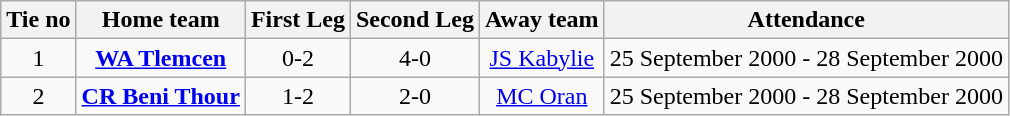<table class="wikitable" style="text-align:center">
<tr>
<th>Tie no</th>
<th>Home team</th>
<th>First Leg</th>
<th>Second Leg</th>
<th>Away team</th>
<th>Attendance</th>
</tr>
<tr>
<td>1</td>
<td><strong><a href='#'>WA Tlemcen</a></strong></td>
<td>0-2</td>
<td>4-0</td>
<td><a href='#'>JS Kabylie</a></td>
<td>25 September 2000 - 28 September 2000</td>
</tr>
<tr>
<td>2</td>
<td><strong><a href='#'>CR Beni Thour</a></strong></td>
<td>1-2</td>
<td>2-0</td>
<td><a href='#'>MC Oran</a></td>
<td>25 September 2000 - 28 September 2000</td>
</tr>
</table>
